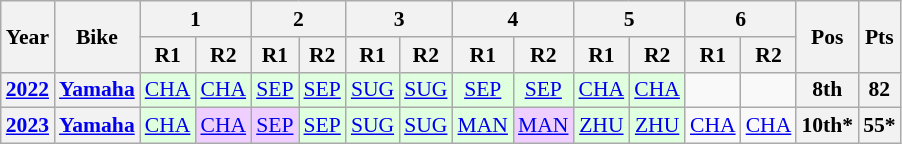<table class="wikitable" style="text-align:center; font-size:90%">
<tr>
<th valign="middle" rowspan=2>Year</th>
<th valign="middle" rowspan=2>Bike</th>
<th colspan=2>1</th>
<th colspan=2>2</th>
<th colspan=2>3</th>
<th colspan=2>4</th>
<th colspan=2>5</th>
<th colspan=2>6</th>
<th rowspan=2>Pos</th>
<th rowspan=2>Pts</th>
</tr>
<tr>
<th>R1</th>
<th>R2</th>
<th>R1</th>
<th>R2</th>
<th>R1</th>
<th>R2</th>
<th>R1</th>
<th>R2</th>
<th>R1</th>
<th>R2</th>
<th>R1</th>
<th>R2</th>
</tr>
<tr>
<th><a href='#'>2022</a></th>
<th><a href='#'>Yamaha</a></th>
<td style="background:#dfffdf;"><a href='#'>CHA</a><br></td>
<td style="background:#dfffdf;"><a href='#'>CHA</a><br></td>
<td style="background:#dfffdf;"><a href='#'>SEP</a><br></td>
<td style="background:#dfffdf;"><a href='#'>SEP</a><br></td>
<td style="background:#dfffdf;"><a href='#'>SUG</a><br></td>
<td style="background:#dfffdf;"><a href='#'>SUG</a><br></td>
<td style="background:#dfffdf;"><a href='#'>SEP</a><br></td>
<td style="background:#dfffdf;"><a href='#'>SEP</a><br></td>
<td style="background:#dfffdf;"><a href='#'>CHA</a><br></td>
<td style="background:#dfffdf;"><a href='#'>CHA</a><br></td>
<td></td>
<td></td>
<th style="background:#;">8th</th>
<th style="background:#;">82</th>
</tr>
<tr>
<th><a href='#'>2023</a></th>
<th><a href='#'>Yamaha</a></th>
<td style="background:#dfffdf;"><a href='#'>CHA</a><br></td>
<td style="background:#efcfff;"><a href='#'>CHA</a><br></td>
<td style="background:#efcfff;"><a href='#'>SEP</a><br></td>
<td style="background:#dfffdf;"><a href='#'>SEP</a><br></td>
<td style="background:#dfffdf;"><a href='#'>SUG</a><br></td>
<td style="background:#dfffdf;"><a href='#'>SUG</a><br></td>
<td style="background:#dfffdf;"><a href='#'>MAN</a><br></td>
<td style="background:#efcfff;"><a href='#'>MAN</a><br></td>
<td style="background:#dfffdf;"><a href='#'>ZHU</a><br></td>
<td style="background:#dfffdf;"><a href='#'>ZHU</a><br></td>
<td style="background:#;"><a href='#'>CHA</a><br></td>
<td style="background:#;"><a href='#'>CHA</a><br></td>
<th style="background:#;">10th*</th>
<th style="background:#;">55*</th>
</tr>
</table>
